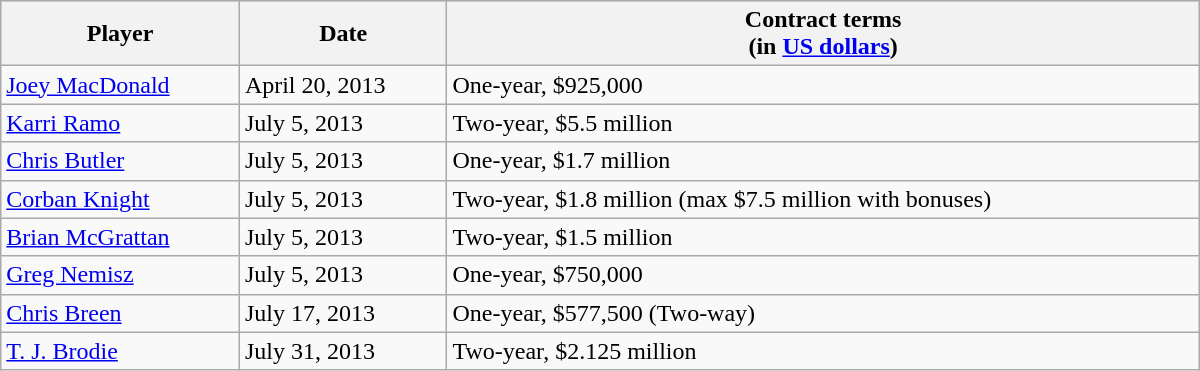<table class="wikitable" style="border-collapse: collapse; width: 50em; padding: 3;">
<tr align="center"  bgcolor="#dddddd">
<th>Player</th>
<th>Date</th>
<th>Contract terms<br>(in <a href='#'>US dollars</a>)</th>
</tr>
<tr>
<td><a href='#'>Joey MacDonald</a></td>
<td>April 20, 2013</td>
<td>One-year, $925,000</td>
</tr>
<tr>
<td><a href='#'>Karri Ramo</a></td>
<td>July 5, 2013</td>
<td>Two-year, $5.5 million</td>
</tr>
<tr>
<td><a href='#'>Chris Butler</a></td>
<td>July 5, 2013</td>
<td>One-year, $1.7 million</td>
</tr>
<tr>
<td><a href='#'>Corban Knight</a></td>
<td>July 5, 2013</td>
<td>Two-year, $1.8 million (max $7.5 million with bonuses)</td>
</tr>
<tr>
<td><a href='#'>Brian McGrattan</a></td>
<td>July 5, 2013</td>
<td>Two-year, $1.5 million</td>
</tr>
<tr>
<td><a href='#'>Greg Nemisz</a></td>
<td>July 5, 2013</td>
<td>One-year, $750,000</td>
</tr>
<tr>
<td><a href='#'>Chris Breen</a></td>
<td>July 17, 2013</td>
<td>One-year, $577,500 (Two-way)</td>
</tr>
<tr>
<td><a href='#'>T. J. Brodie</a></td>
<td>July 31, 2013</td>
<td>Two-year, $2.125 million</td>
</tr>
</table>
